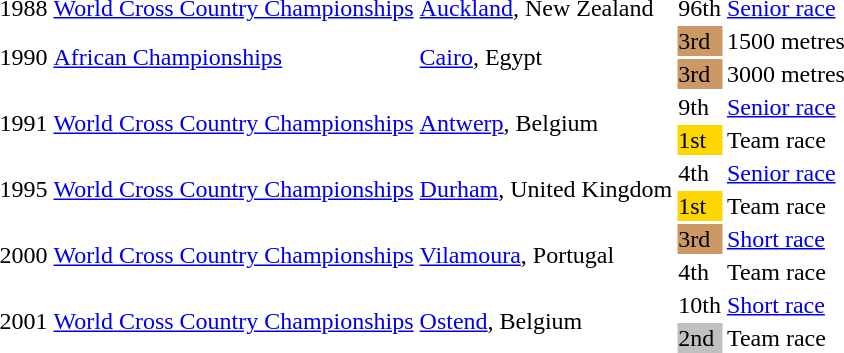<table>
<tr>
<td>1988</td>
<td><a href='#'>World Cross Country Championships</a></td>
<td><a href='#'>Auckland</a>, New Zealand</td>
<td>96th</td>
<td><a href='#'>Senior race</a></td>
<td></td>
</tr>
<tr>
<td rowspan=2>1990</td>
<td rowspan=2><a href='#'>African Championships</a></td>
<td rowspan=2><a href='#'>Cairo</a>, Egypt</td>
<td bgcolor=cc9966>3rd</td>
<td>1500 metres</td>
<td></td>
</tr>
<tr>
<td bgcolor=cc9966>3rd</td>
<td>3000 metres</td>
<td></td>
</tr>
<tr>
<td rowspan=2>1991</td>
<td rowspan=2><a href='#'>World Cross Country Championships</a></td>
<td rowspan=2><a href='#'>Antwerp</a>, Belgium</td>
<td>9th</td>
<td><a href='#'>Senior race</a></td>
<td></td>
</tr>
<tr>
<td bgcolor=gold>1st</td>
<td>Team race</td>
</tr>
<tr>
<td rowspan=2>1995</td>
<td rowspan=2><a href='#'>World Cross Country Championships</a></td>
<td rowspan=2><a href='#'>Durham</a>, United Kingdom</td>
<td>4th</td>
<td><a href='#'>Senior race</a></td>
<td></td>
</tr>
<tr>
<td bgcolor=gold>1st</td>
<td>Team race</td>
</tr>
<tr>
<td rowspan=2>2000</td>
<td rowspan=2><a href='#'>World Cross Country Championships</a></td>
<td rowspan=2><a href='#'>Vilamoura</a>, Portugal</td>
<td bgcolor=cc9966>3rd</td>
<td><a href='#'>Short race</a></td>
<td></td>
</tr>
<tr>
<td>4th</td>
<td>Team race</td>
</tr>
<tr>
<td rowspan=2>2001</td>
<td rowspan=2><a href='#'>World Cross Country Championships</a></td>
<td rowspan=2><a href='#'>Ostend</a>, Belgium</td>
<td>10th</td>
<td><a href='#'>Short race</a></td>
<td></td>
</tr>
<tr>
<td bgcolor=silver>2nd</td>
<td>Team race</td>
</tr>
<tr>
</tr>
</table>
